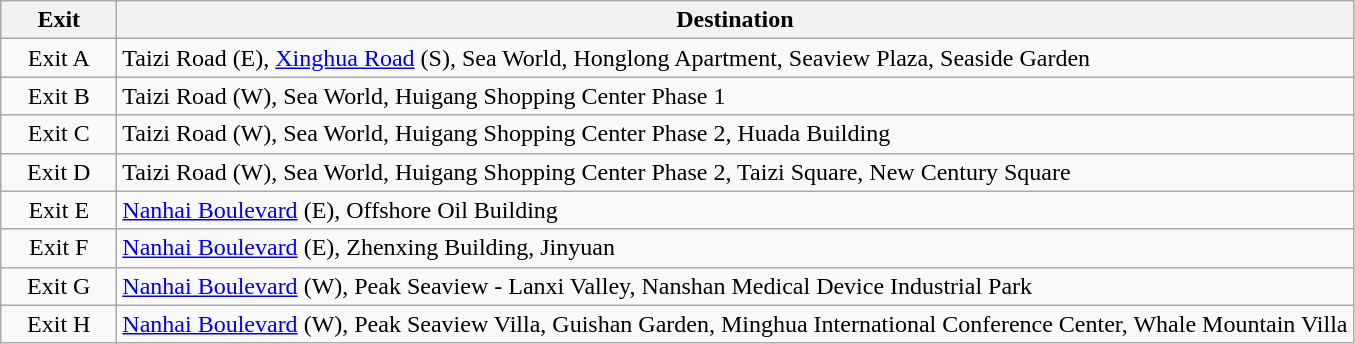<table class="wikitable">
<tr>
<th style="width:70px">Exit</th>
<th>Destination</th>
</tr>
<tr>
<td style="text-align:center;">Exit A</td>
<td>Taizi Road (E), <a href='#'>Xinghua Road</a> (S), Sea World, Honglong Apartment, Seaview Plaza, Seaside Garden</td>
</tr>
<tr>
<td style="text-align:center;">Exit B</td>
<td>Taizi Road (W), Sea World, Huigang Shopping Center Phase 1</td>
</tr>
<tr>
<td style="text-align:center;">Exit C</td>
<td>Taizi Road (W), Sea World, Huigang Shopping Center Phase 2, Huada Building</td>
</tr>
<tr>
<td style="text-align:center;">Exit D</td>
<td>Taizi Road (W), Sea World, Huigang Shopping Center Phase 2, Taizi Square, New Century Square</td>
</tr>
<tr>
<td style="text-align:center;">Exit E</td>
<td><a href='#'>Nanhai Boulevard</a> (E), Offshore Oil Building</td>
</tr>
<tr>
<td style="text-align:center;">Exit F</td>
<td><a href='#'>Nanhai Boulevard</a> (E), Zhenxing Building, Jinyuan</td>
</tr>
<tr>
<td style="text-align:center;">Exit G</td>
<td><a href='#'>Nanhai Boulevard</a> (W), Peak Seaview - Lanxi Valley, Nanshan Medical Device Industrial Park</td>
</tr>
<tr>
<td style="text-align:center;">Exit H</td>
<td><a href='#'>Nanhai Boulevard</a> (W), Peak Seaview Villa, Guishan Garden, Minghua International Conference Center, Whale Mountain Villa</td>
</tr>
</table>
